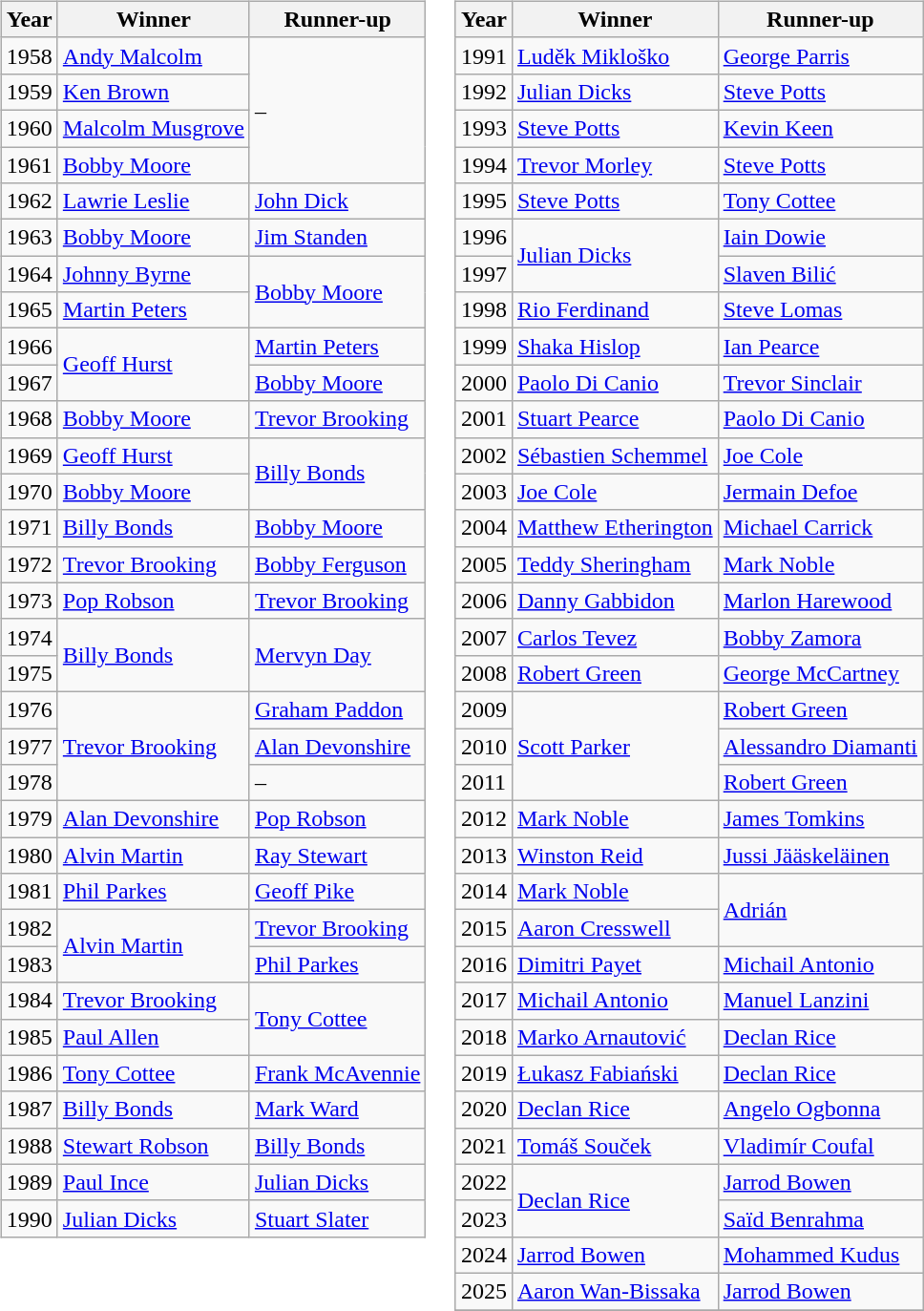<table>
<tr>
<td valign="top"><br><table class="wikitable">
<tr>
<th>Year</th>
<th>Winner</th>
<th>Runner-up</th>
</tr>
<tr>
<td>1958</td>
<td> <a href='#'>Andy Malcolm</a></td>
<td rowspan="4">–</td>
</tr>
<tr>
<td>1959</td>
<td> <a href='#'>Ken Brown</a></td>
</tr>
<tr>
<td>1960</td>
<td> <a href='#'>Malcolm Musgrove</a></td>
</tr>
<tr>
<td>1961</td>
<td> <a href='#'>Bobby Moore</a></td>
</tr>
<tr>
<td>1962</td>
<td> <a href='#'>Lawrie Leslie</a></td>
<td> <a href='#'>John Dick</a></td>
</tr>
<tr>
<td>1963</td>
<td> <a href='#'>Bobby Moore</a></td>
<td> <a href='#'>Jim Standen</a></td>
</tr>
<tr>
<td>1964</td>
<td> <a href='#'>Johnny Byrne</a></td>
<td rowspan="2"> <a href='#'>Bobby Moore</a></td>
</tr>
<tr>
<td>1965</td>
<td> <a href='#'>Martin Peters</a></td>
</tr>
<tr>
<td>1966</td>
<td rowspan="2"> <a href='#'>Geoff Hurst</a></td>
<td> <a href='#'>Martin Peters</a></td>
</tr>
<tr>
<td>1967</td>
<td> <a href='#'>Bobby Moore</a></td>
</tr>
<tr>
<td>1968</td>
<td> <a href='#'>Bobby Moore</a></td>
<td> <a href='#'>Trevor Brooking</a></td>
</tr>
<tr>
<td>1969</td>
<td> <a href='#'>Geoff Hurst</a></td>
<td rowspan="2"> <a href='#'>Billy Bonds</a></td>
</tr>
<tr>
<td>1970</td>
<td> <a href='#'>Bobby Moore</a></td>
</tr>
<tr>
<td>1971</td>
<td> <a href='#'>Billy Bonds</a></td>
<td> <a href='#'>Bobby Moore</a></td>
</tr>
<tr>
<td>1972</td>
<td> <a href='#'>Trevor Brooking</a></td>
<td> <a href='#'>Bobby Ferguson</a></td>
</tr>
<tr>
<td>1973</td>
<td> <a href='#'>Pop Robson</a></td>
<td> <a href='#'>Trevor Brooking</a></td>
</tr>
<tr>
<td>1974</td>
<td rowspan="2"> <a href='#'>Billy Bonds</a></td>
<td rowspan="2"> <a href='#'>Mervyn Day</a></td>
</tr>
<tr>
<td>1975</td>
</tr>
<tr>
<td>1976</td>
<td rowspan="3"> <a href='#'>Trevor Brooking</a></td>
<td> <a href='#'>Graham Paddon</a></td>
</tr>
<tr>
<td>1977</td>
<td> <a href='#'>Alan Devonshire</a></td>
</tr>
<tr>
<td>1978</td>
<td>–</td>
</tr>
<tr>
<td>1979</td>
<td> <a href='#'>Alan Devonshire</a></td>
<td> <a href='#'>Pop Robson</a></td>
</tr>
<tr>
<td>1980</td>
<td> <a href='#'>Alvin Martin</a></td>
<td> <a href='#'>Ray Stewart</a></td>
</tr>
<tr>
<td>1981</td>
<td> <a href='#'>Phil Parkes</a></td>
<td> <a href='#'>Geoff Pike</a></td>
</tr>
<tr>
<td>1982</td>
<td rowspan="2"> <a href='#'>Alvin Martin</a></td>
<td> <a href='#'>Trevor Brooking</a></td>
</tr>
<tr>
<td>1983</td>
<td> <a href='#'>Phil Parkes</a></td>
</tr>
<tr>
<td>1984</td>
<td> <a href='#'>Trevor Brooking</a></td>
<td rowspan="2"> <a href='#'>Tony Cottee</a></td>
</tr>
<tr>
<td>1985</td>
<td> <a href='#'>Paul Allen</a></td>
</tr>
<tr>
<td>1986</td>
<td> <a href='#'>Tony Cottee</a></td>
<td> <a href='#'>Frank McAvennie</a></td>
</tr>
<tr>
<td>1987</td>
<td> <a href='#'>Billy Bonds</a></td>
<td> <a href='#'>Mark Ward</a></td>
</tr>
<tr>
<td>1988</td>
<td> <a href='#'>Stewart Robson</a></td>
<td> <a href='#'>Billy Bonds</a></td>
</tr>
<tr>
<td>1989</td>
<td> <a href='#'>Paul Ince</a></td>
<td> <a href='#'>Julian Dicks</a></td>
</tr>
<tr>
<td>1990</td>
<td> <a href='#'>Julian Dicks</a></td>
<td> <a href='#'>Stuart Slater</a></td>
</tr>
</table>
</td>
<td valign="top"><br><table class="wikitable">
<tr>
<th>Year</th>
<th>Winner</th>
<th>Runner-up</th>
</tr>
<tr>
<td>1991</td>
<td> <a href='#'>Luděk Mikloško</a></td>
<td> <a href='#'>George Parris</a></td>
</tr>
<tr>
<td>1992</td>
<td> <a href='#'>Julian Dicks</a></td>
<td> <a href='#'>Steve Potts</a></td>
</tr>
<tr>
<td>1993</td>
<td> <a href='#'>Steve Potts</a></td>
<td> <a href='#'>Kevin Keen</a></td>
</tr>
<tr>
<td>1994</td>
<td> <a href='#'>Trevor Morley</a></td>
<td> <a href='#'>Steve Potts</a></td>
</tr>
<tr>
<td>1995</td>
<td> <a href='#'>Steve Potts</a></td>
<td> <a href='#'>Tony Cottee</a></td>
</tr>
<tr>
<td>1996</td>
<td rowspan="2"> <a href='#'>Julian Dicks</a></td>
<td> <a href='#'>Iain Dowie</a></td>
</tr>
<tr>
<td>1997</td>
<td> <a href='#'>Slaven Bilić</a></td>
</tr>
<tr>
<td>1998</td>
<td> <a href='#'>Rio Ferdinand</a></td>
<td> <a href='#'>Steve Lomas</a></td>
</tr>
<tr>
<td>1999</td>
<td> <a href='#'>Shaka Hislop</a></td>
<td> <a href='#'>Ian Pearce</a></td>
</tr>
<tr>
<td>2000</td>
<td> <a href='#'>Paolo Di Canio</a></td>
<td> <a href='#'>Trevor Sinclair</a></td>
</tr>
<tr>
<td>2001</td>
<td> <a href='#'>Stuart Pearce</a></td>
<td> <a href='#'>Paolo Di Canio</a></td>
</tr>
<tr>
<td>2002</td>
<td> <a href='#'>Sébastien Schemmel</a></td>
<td> <a href='#'>Joe Cole</a></td>
</tr>
<tr>
<td>2003</td>
<td> <a href='#'>Joe Cole</a></td>
<td> <a href='#'>Jermain Defoe</a></td>
</tr>
<tr>
<td>2004</td>
<td> <a href='#'>Matthew Etherington</a></td>
<td> <a href='#'>Michael Carrick</a></td>
</tr>
<tr>
<td>2005</td>
<td> <a href='#'>Teddy Sheringham</a></td>
<td> <a href='#'>Mark Noble</a></td>
</tr>
<tr>
<td>2006</td>
<td> <a href='#'>Danny Gabbidon</a></td>
<td> <a href='#'>Marlon Harewood</a></td>
</tr>
<tr>
<td>2007</td>
<td> <a href='#'>Carlos Tevez</a></td>
<td> <a href='#'>Bobby Zamora</a></td>
</tr>
<tr>
<td>2008</td>
<td> <a href='#'>Robert Green</a></td>
<td> <a href='#'>George McCartney</a></td>
</tr>
<tr>
<td>2009</td>
<td rowspan="3"> <a href='#'>Scott Parker</a></td>
<td> <a href='#'>Robert Green</a></td>
</tr>
<tr>
<td>2010</td>
<td> <a href='#'>Alessandro Diamanti</a></td>
</tr>
<tr>
<td>2011</td>
<td> <a href='#'>Robert Green</a></td>
</tr>
<tr>
<td>2012</td>
<td> <a href='#'>Mark Noble</a></td>
<td> <a href='#'>James Tomkins</a></td>
</tr>
<tr>
<td>2013</td>
<td> <a href='#'>Winston Reid</a></td>
<td> <a href='#'>Jussi Jääskeläinen</a></td>
</tr>
<tr>
<td>2014</td>
<td> <a href='#'>Mark Noble</a></td>
<td rowspan="2"> <a href='#'>Adrián</a></td>
</tr>
<tr>
<td>2015</td>
<td> <a href='#'>Aaron Cresswell</a></td>
</tr>
<tr>
<td>2016</td>
<td> <a href='#'>Dimitri Payet</a></td>
<td> <a href='#'>Michail Antonio</a></td>
</tr>
<tr>
<td>2017</td>
<td> <a href='#'>Michail Antonio</a></td>
<td> <a href='#'>Manuel Lanzini</a></td>
</tr>
<tr>
<td>2018</td>
<td> <a href='#'>Marko Arnautović</a></td>
<td> <a href='#'>Declan Rice</a></td>
</tr>
<tr>
<td>2019</td>
<td> <a href='#'>Łukasz Fabiański</a></td>
<td> <a href='#'>Declan Rice</a></td>
</tr>
<tr>
<td>2020</td>
<td> <a href='#'>Declan Rice</a></td>
<td> <a href='#'>Angelo Ogbonna</a></td>
</tr>
<tr>
<td>2021</td>
<td> <a href='#'>Tomáš Souček</a></td>
<td> <a href='#'>Vladimír Coufal</a></td>
</tr>
<tr>
<td>2022</td>
<td rowspan="2"> <a href='#'>Declan Rice</a></td>
<td> <a href='#'>Jarrod Bowen</a></td>
</tr>
<tr>
<td>2023</td>
<td> <a href='#'>Saïd Benrahma</a></td>
</tr>
<tr>
<td>2024</td>
<td> <a href='#'>Jarrod Bowen</a></td>
<td> <a href='#'>Mohammed Kudus</a></td>
</tr>
<tr>
<td>2025</td>
<td> <a href='#'>Aaron Wan-Bissaka</a></td>
<td> <a href='#'>Jarrod Bowen</a></td>
</tr>
<tr>
</tr>
</table>
</td>
</tr>
</table>
